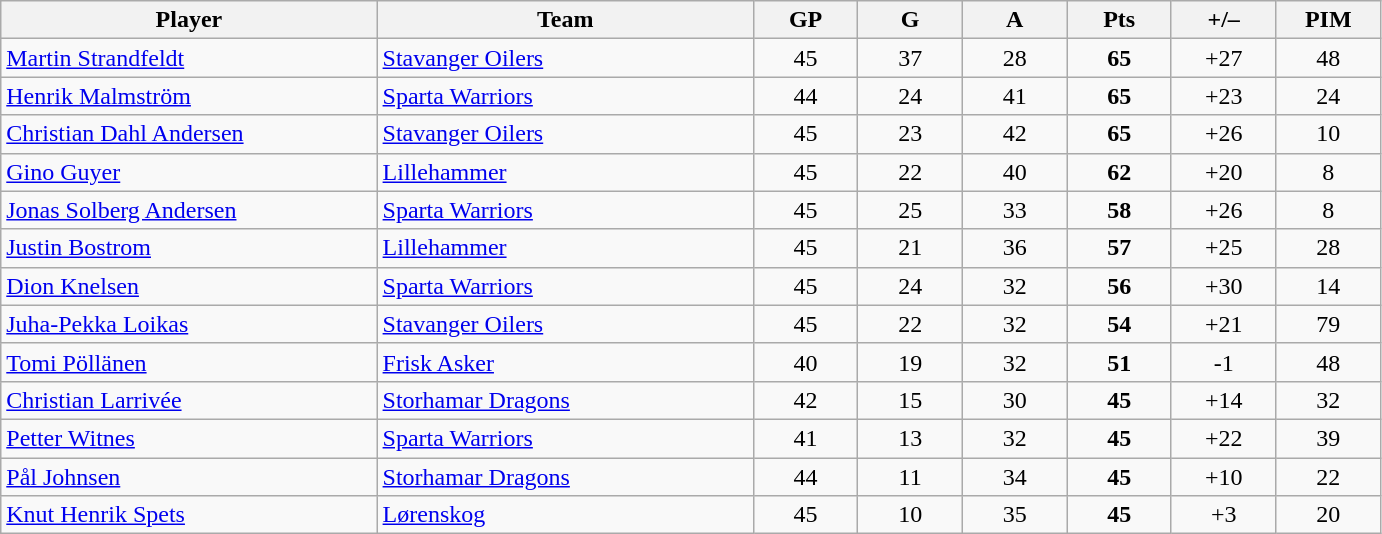<table class="wikitable sortable" style="text-align:center">
<tr>
<th width="18%">Player</th>
<th width="18%">Team</th>
<th width="5%">GP</th>
<th width="5%">G</th>
<th width="5%">A</th>
<th width="5%">Pts</th>
<th width="5%">+/–</th>
<th width="5%">PIM</th>
</tr>
<tr>
<td align=left> <a href='#'>Martin Strandfeldt</a></td>
<td align=left><a href='#'>Stavanger Oilers</a></td>
<td>45</td>
<td>37</td>
<td>28</td>
<td><strong>65</strong></td>
<td>+27</td>
<td>48</td>
</tr>
<tr>
<td align=left> <a href='#'>Henrik Malmström</a></td>
<td align=left><a href='#'>Sparta Warriors</a></td>
<td>44</td>
<td>24</td>
<td>41</td>
<td><strong>65</strong></td>
<td>+23</td>
<td>24</td>
</tr>
<tr>
<td align=left> <a href='#'>Christian Dahl Andersen</a></td>
<td align=left><a href='#'>Stavanger Oilers</a></td>
<td>45</td>
<td>23</td>
<td>42</td>
<td><strong>65</strong></td>
<td>+26</td>
<td>10</td>
</tr>
<tr>
<td align=left> <a href='#'>Gino Guyer</a></td>
<td align=left><a href='#'>Lillehammer</a></td>
<td>45</td>
<td>22</td>
<td>40</td>
<td><strong>62</strong></td>
<td>+20</td>
<td>8</td>
</tr>
<tr>
<td align=left> <a href='#'>Jonas Solberg Andersen</a></td>
<td align=left><a href='#'>Sparta Warriors</a></td>
<td>45</td>
<td>25</td>
<td>33</td>
<td><strong>58</strong></td>
<td>+26</td>
<td>8</td>
</tr>
<tr>
<td align=left> <a href='#'>Justin Bostrom</a></td>
<td align=left><a href='#'>Lillehammer</a></td>
<td>45</td>
<td>21</td>
<td>36</td>
<td><strong>57</strong></td>
<td>+25</td>
<td>28</td>
</tr>
<tr>
<td align=left> <a href='#'>Dion Knelsen</a></td>
<td align=left><a href='#'>Sparta Warriors</a></td>
<td>45</td>
<td>24</td>
<td>32</td>
<td><strong>56</strong></td>
<td>+30</td>
<td>14</td>
</tr>
<tr>
<td align=left> <a href='#'>Juha-Pekka Loikas</a></td>
<td align=left><a href='#'>Stavanger Oilers</a></td>
<td>45</td>
<td>22</td>
<td>32</td>
<td><strong>54</strong></td>
<td>+21</td>
<td>79</td>
</tr>
<tr>
<td align=left> <a href='#'>Tomi Pöllänen</a></td>
<td align=left><a href='#'>Frisk Asker</a></td>
<td>40</td>
<td>19</td>
<td>32</td>
<td><strong>51</strong></td>
<td>-1</td>
<td>48</td>
</tr>
<tr>
<td align=left> <a href='#'>Christian Larrivée</a></td>
<td align=left><a href='#'>Storhamar Dragons</a></td>
<td>42</td>
<td>15</td>
<td>30</td>
<td><strong>45</strong></td>
<td>+14</td>
<td>32</td>
</tr>
<tr>
<td align=left> <a href='#'>Petter Witnes</a></td>
<td align=left><a href='#'>Sparta Warriors</a></td>
<td>41</td>
<td>13</td>
<td>32</td>
<td><strong>45</strong></td>
<td>+22</td>
<td>39</td>
</tr>
<tr>
<td align=left> <a href='#'>Pål Johnsen</a></td>
<td align=left><a href='#'>Storhamar Dragons</a></td>
<td>44</td>
<td>11</td>
<td>34</td>
<td><strong>45</strong></td>
<td>+10</td>
<td>22</td>
</tr>
<tr>
<td align=left> <a href='#'>Knut Henrik Spets</a></td>
<td align=left><a href='#'>Lørenskog</a></td>
<td>45</td>
<td>10</td>
<td>35</td>
<td><strong>45</strong></td>
<td>+3</td>
<td>20</td>
</tr>
</table>
